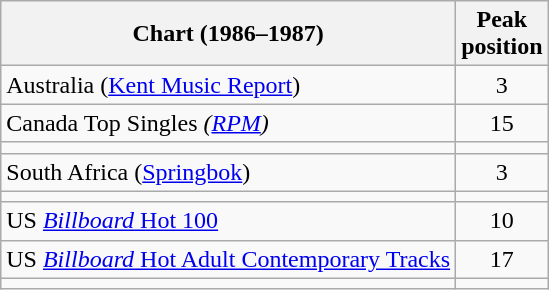<table class="wikitable sortable">
<tr>
<th>Chart (1986–1987)</th>
<th>Peak<br>position</th>
</tr>
<tr>
<td>Australia (<a href='#'>Kent Music Report</a>)</td>
<td style="text-align:center;">3</td>
</tr>
<tr>
<td>Canada Top Singles <em>(<a href='#'>RPM</a>)</em></td>
<td style="text-align:center;">15</td>
</tr>
<tr>
<td></td>
</tr>
<tr>
<td>South Africa (<a href='#'>Springbok</a>)</td>
<td style="text-align:center;">3</td>
</tr>
<tr>
<td></td>
</tr>
<tr>
<td>US <a href='#'><em>Billboard</em> Hot 100</a></td>
<td align="center">10</td>
</tr>
<tr>
<td>US <a href='#'><em>Billboard</em> Hot Adult Contemporary Tracks</a></td>
<td align="center">17</td>
</tr>
<tr>
<td></td>
</tr>
</table>
